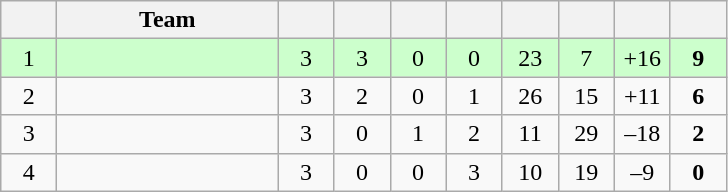<table class="wikitable" style="text-align: center; font-size: 100%;">
<tr>
<th width="30"></th>
<th width="140">Team</th>
<th width="30"></th>
<th width="30"></th>
<th width="30"></th>
<th width="30"></th>
<th width="30"></th>
<th width="30"></th>
<th width="30"></th>
<th width="30"></th>
</tr>
<tr style="background-color: #ccffcc;">
<td>1</td>
<td align=left><strong></strong></td>
<td>3</td>
<td>3</td>
<td>0</td>
<td>0</td>
<td>23</td>
<td>7</td>
<td>+16</td>
<td><strong>9</strong></td>
</tr>
<tr>
<td>2</td>
<td align=left></td>
<td>3</td>
<td>2</td>
<td>0</td>
<td>1</td>
<td>26</td>
<td>15</td>
<td>+11</td>
<td><strong>6</strong></td>
</tr>
<tr>
<td>3</td>
<td align=left></td>
<td>3</td>
<td>0</td>
<td>1</td>
<td>2</td>
<td>11</td>
<td>29</td>
<td>–18</td>
<td><strong>2</strong></td>
</tr>
<tr>
<td>4</td>
<td align=left></td>
<td>3</td>
<td>0</td>
<td>0</td>
<td>3</td>
<td>10</td>
<td>19</td>
<td>–9</td>
<td><strong>0</strong></td>
</tr>
</table>
